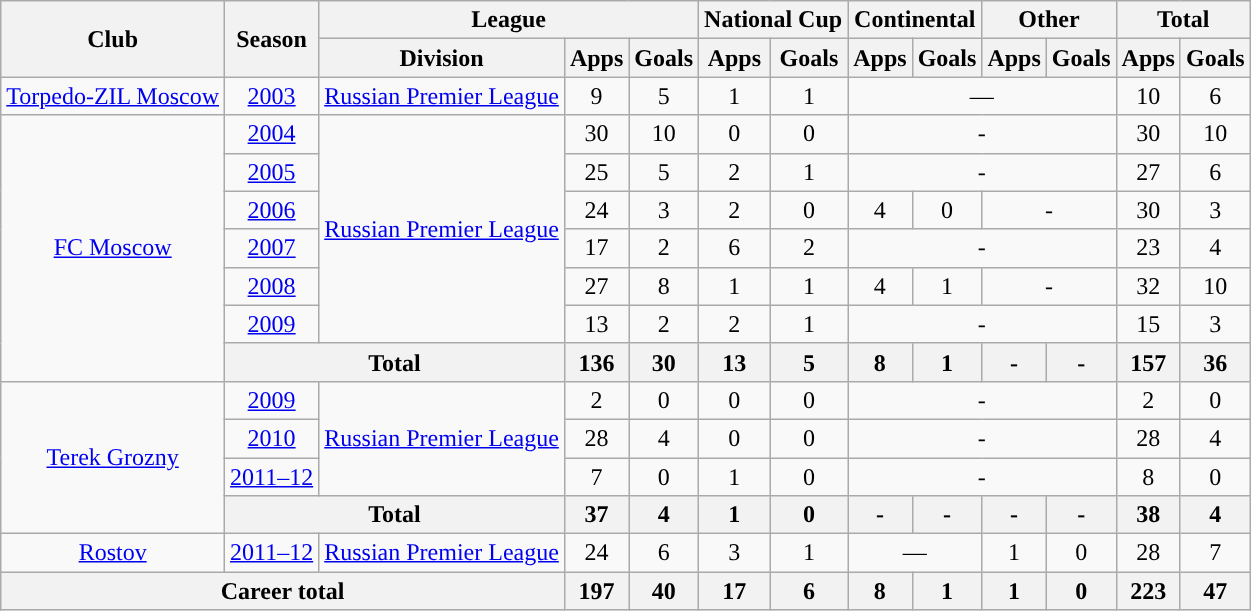<table class="wikitable" style="text-align: center">
<tr>
<th rowspan="2">Club</th>
<th rowspan="2">Season</th>
<th colspan="3">League</th>
<th colspan="2">National Cup</th>
<th colspan="2">Continental</th>
<th colspan="2">Other</th>
<th colspan="2">Total</th>
</tr>
<tr>
<th>Division</th>
<th>Apps</th>
<th>Goals</th>
<th>Apps</th>
<th>Goals</th>
<th>Apps</th>
<th>Goals</th>
<th>Apps</th>
<th>Goals</th>
<th>Apps</th>
<th>Goals</th>
</tr>
<tr>
<td><a href='#'>Torpedo-ZIL Moscow</a></td>
<td><a href='#'>2003</a></td>
<td><a href='#'>Russian Premier League</a></td>
<td>9</td>
<td>5</td>
<td>1</td>
<td>1</td>
<td colspan="4">—</td>
<td>10</td>
<td>6</td>
</tr>
<tr>
<td rowspan="7"><a href='#'>FC Moscow</a></td>
<td><a href='#'>2004</a></td>
<td rowspan="6"><a href='#'>Russian Premier League</a></td>
<td>30</td>
<td>10</td>
<td>0</td>
<td>0</td>
<td colspan="4">-</td>
<td>30</td>
<td>10</td>
</tr>
<tr>
<td><a href='#'>2005</a></td>
<td>25</td>
<td>5</td>
<td>2</td>
<td>1</td>
<td colspan="4">-</td>
<td>27</td>
<td>6</td>
</tr>
<tr>
<td><a href='#'>2006</a></td>
<td>24</td>
<td>3</td>
<td>2</td>
<td>0</td>
<td>4</td>
<td>0</td>
<td colspan="2">-</td>
<td>30</td>
<td>3</td>
</tr>
<tr>
<td><a href='#'>2007</a></td>
<td>17</td>
<td>2</td>
<td>6</td>
<td>2</td>
<td colspan="4">-</td>
<td>23</td>
<td>4</td>
</tr>
<tr>
<td><a href='#'>2008</a></td>
<td>27</td>
<td>8</td>
<td>1</td>
<td>1</td>
<td>4</td>
<td>1</td>
<td colspan="2">-</td>
<td>32</td>
<td>10</td>
</tr>
<tr>
<td><a href='#'>2009</a></td>
<td>13</td>
<td>2</td>
<td>2</td>
<td>1</td>
<td colspan="4">-</td>
<td>15</td>
<td>3</td>
</tr>
<tr>
<th colspan="2">Total</th>
<th>136</th>
<th>30</th>
<th>13</th>
<th>5</th>
<th>8</th>
<th>1</th>
<th>-</th>
<th>-</th>
<th>157</th>
<th>36</th>
</tr>
<tr>
<td rowspan="4"><a href='#'>Terek Grozny</a></td>
<td><a href='#'>2009</a></td>
<td rowspan="3"><a href='#'>Russian Premier League</a></td>
<td>2</td>
<td>0</td>
<td>0</td>
<td>0</td>
<td colspan="4">-</td>
<td>2</td>
<td>0</td>
</tr>
<tr>
<td><a href='#'>2010</a></td>
<td>28</td>
<td>4</td>
<td>0</td>
<td>0</td>
<td colspan="4">-</td>
<td>28</td>
<td>4</td>
</tr>
<tr>
<td><a href='#'>2011–12</a></td>
<td>7</td>
<td>0</td>
<td>1</td>
<td>0</td>
<td colspan="4">-</td>
<td>8</td>
<td>0</td>
</tr>
<tr>
<th colspan="2">Total</th>
<th>37</th>
<th>4</th>
<th>1</th>
<th>0</th>
<th>-</th>
<th>-</th>
<th>-</th>
<th>-</th>
<th>38</th>
<th>4</th>
</tr>
<tr>
<td><a href='#'>Rostov</a></td>
<td><a href='#'>2011–12</a></td>
<td><a href='#'>Russian Premier League</a></td>
<td>24</td>
<td>6</td>
<td>3</td>
<td>1</td>
<td colspan="2">—</td>
<td>1</td>
<td>0</td>
<td>28</td>
<td>7</td>
</tr>
<tr>
<th colspan="3">Career total</th>
<th>197</th>
<th>40</th>
<th>17</th>
<th>6</th>
<th>8</th>
<th>1</th>
<th>1</th>
<th>0</th>
<th>223</th>
<th>47</th>
</tr>
</table>
